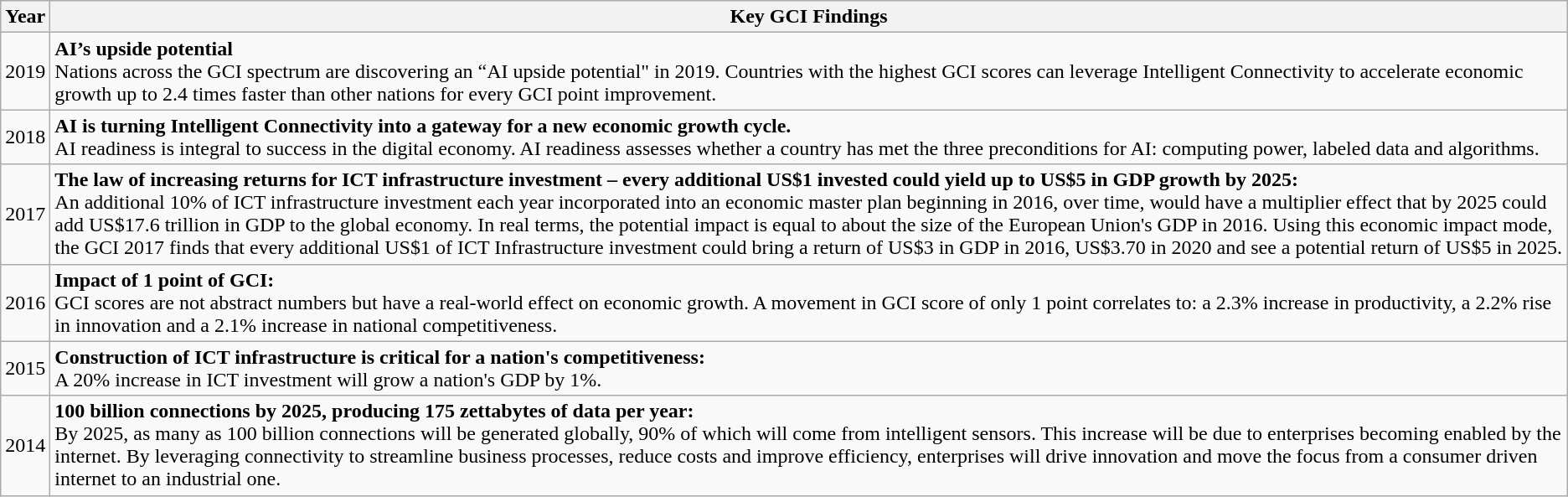<table class="wikitable">
<tr>
<th>Year</th>
<th>Key GCI Findings</th>
</tr>
<tr>
<td>2019</td>
<td><strong>AI’s upside potential</strong><br>Nations across the GCI spectrum are discovering an “AI upside  potential" in 2019. Countries with the highest GCI  scores can leverage Intelligent Connectivity to accelerate economic growth up to 2.4 times faster than other nations for every GCI point improvement.</td>
</tr>
<tr>
<td>2018</td>
<td><strong>AI is turning Intelligent Connectivity into  a gateway for a new economic growth cycle.</strong><br>AI readiness is integral to success in the digital economy. AI readiness assesses whether a country has met the three preconditions for AI:  computing power, labeled data and algorithms.   </td>
</tr>
<tr>
<td>2017</td>
<td><strong>The law of  increasing returns for ICT infrastructure investment – every additional US$1  invested could yield up to US$5 in GDP growth by 2025:</strong><br>An additional 10% of ICT infrastructure investment each year incorporated into an economic master plan beginning in 2016, over time, would have a multiplier effect that by 2025 could add US$17.6 trillion in GDP to the global economy. In real terms, the potential impact is equal to about the  size of the European Union's GDP in 2016. Using this economic impact mode,  the GCI 2017 finds that every additional US$1 of ICT Infrastructure  investment could bring a return of US$3 in GDP in 2016, US$3.70 in 2020 and  see a potential return of US$5 in 2025.</td>
</tr>
<tr>
<td>2016</td>
<td><strong>Impact of 1 point of  GCI:</strong><br>GCI scores are not abstract numbers but have a real-world effect on economic growth. A movement in GCI score of only 1 point correlates to: a 2.3% increase in productivity, a 2.2% rise in innovation and a 2.1% increase in national competitiveness.</td>
</tr>
<tr>
<td>2015</td>
<td><strong>Construction of ICT  infrastructure is critical for a nation's competitiveness:</strong><br>A 20% increase in ICT investment will grow a nation's GDP by  1%.</td>
</tr>
<tr>
<td>2014</td>
<td><strong>100 billion  connections by 2025, producing 175 zettabytes of data per year:</strong><br>By 2025, as many as 100 billion connections will be generated  globally, 90% of which will come from intelligent sensors. This increase will be due to enterprises becoming enabled by the internet. By leveraging connectivity to streamline business processes, reduce costs and improve  efficiency, enterprises will drive innovation and move the focus from a consumer driven internet to an industrial one.</td>
</tr>
</table>
